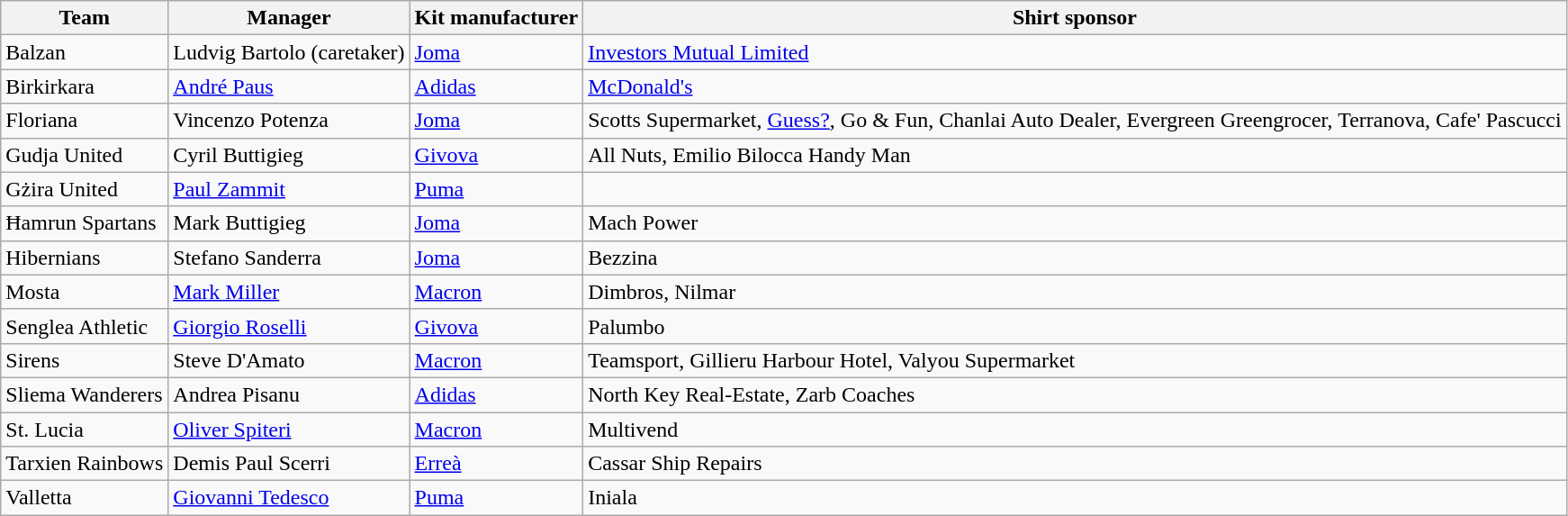<table class="wikitable sortable">
<tr>
<th>Team</th>
<th>Manager</th>
<th>Kit manufacturer</th>
<th>Shirt sponsor</th>
</tr>
<tr>
<td>Balzan</td>
<td> Ludvig Bartolo (caretaker)</td>
<td><a href='#'>Joma</a></td>
<td><a href='#'>Investors Mutual Limited</a></td>
</tr>
<tr>
<td>Birkirkara</td>
<td> <a href='#'>André Paus</a></td>
<td><a href='#'>Adidas</a></td>
<td><a href='#'>McDonald's</a></td>
</tr>
<tr>
<td>Floriana</td>
<td>  Vincenzo Potenza</td>
<td><a href='#'>Joma</a></td>
<td>Scotts Supermarket, <a href='#'>Guess?</a>, Go & Fun, Chanlai Auto Dealer, Evergreen Greengrocer, Terranova, Cafe' Pascucci</td>
</tr>
<tr>
<td>Gudja United</td>
<td> Cyril Buttigieg</td>
<td><a href='#'>Givova</a></td>
<td>All Nuts, Emilio Bilocca Handy Man</td>
</tr>
<tr>
<td>Gżira United</td>
<td> <a href='#'>Paul Zammit</a></td>
<td><a href='#'>Puma</a></td>
<td></td>
</tr>
<tr>
<td>Ħamrun Spartans</td>
<td> Mark Buttigieg</td>
<td><a href='#'>Joma</a></td>
<td>Mach Power</td>
</tr>
<tr>
<td>Hibernians</td>
<td> Stefano Sanderra</td>
<td><a href='#'>Joma</a></td>
<td>Bezzina</td>
</tr>
<tr>
<td>Mosta</td>
<td> <a href='#'>Mark Miller</a></td>
<td><a href='#'>Macron</a></td>
<td>Dimbros, Nilmar</td>
</tr>
<tr>
<td>Senglea Athletic</td>
<td> <a href='#'>Giorgio Roselli</a></td>
<td><a href='#'>Givova</a></td>
<td>Palumbo</td>
</tr>
<tr>
<td>Sirens</td>
<td> Steve D'Amato</td>
<td><a href='#'>Macron</a></td>
<td>Teamsport, Gillieru Harbour Hotel, Valyou Supermarket</td>
</tr>
<tr>
<td>Sliema Wanderers</td>
<td> Andrea Pisanu</td>
<td><a href='#'>Adidas</a></td>
<td>North Key Real-Estate, Zarb Coaches</td>
</tr>
<tr>
<td>St. Lucia</td>
<td> <a href='#'>Oliver Spiteri</a></td>
<td><a href='#'>Macron</a></td>
<td>Multivend</td>
</tr>
<tr>
<td>Tarxien Rainbows</td>
<td> Demis Paul Scerri</td>
<td><a href='#'>Erreà</a></td>
<td>Cassar Ship Repairs</td>
</tr>
<tr>
<td>Valletta</td>
<td> <a href='#'>Giovanni Tedesco</a></td>
<td><a href='#'>Puma</a></td>
<td>Iniala</td>
</tr>
</table>
